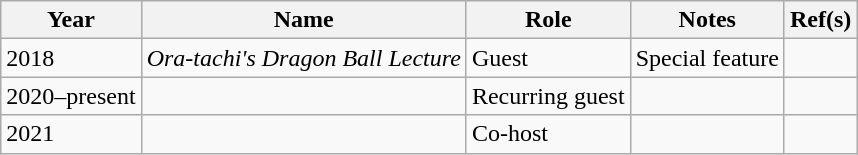<table class="wikitable">
<tr>
<th>Year</th>
<th>Name</th>
<th>Role</th>
<th>Notes</th>
<th>Ref(s)</th>
</tr>
<tr>
<td>2018</td>
<td><em>Ora-tachi's Dragon Ball Lecture</em></td>
<td>Guest</td>
<td>Special feature</td>
<td></td>
</tr>
<tr>
<td>2020–present</td>
<td></td>
<td>Recurring guest</td>
<td></td>
<td><em></em></td>
</tr>
<tr>
<td>2021</td>
<td></td>
<td>Co-host</td>
<td></td>
<td></td>
</tr>
</table>
